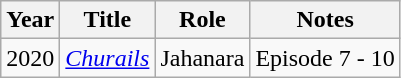<table class="wikitable">
<tr>
<th>Year</th>
<th>Title</th>
<th>Role</th>
<th>Notes</th>
</tr>
<tr>
<td>2020</td>
<td><em><a href='#'>Churails</a></em></td>
<td>Jahanara</td>
<td>Episode 7 - 10</td>
</tr>
</table>
